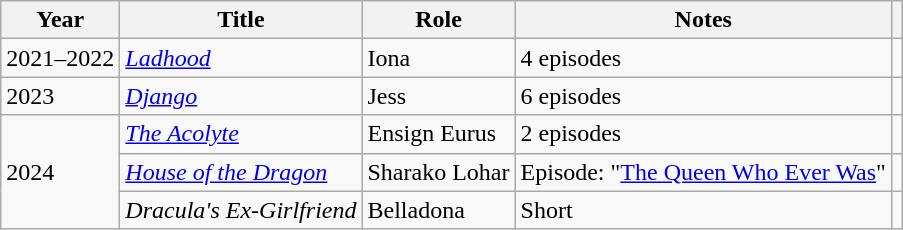<table class="wikitable sortable">
<tr>
<th>Year</th>
<th>Title</th>
<th>Role</th>
<th class="unsortable">Notes</th>
<th class="unsortable"></th>
</tr>
<tr>
<td>2021–2022</td>
<td><em><a href='#'>Ladhood</a></em></td>
<td>Iona</td>
<td>4 episodes</td>
<td></td>
</tr>
<tr>
<td>2023</td>
<td><em><a href='#'>Django</a></em></td>
<td>Jess</td>
<td>6 episodes</td>
<td></td>
</tr>
<tr>
<td rowspan="3">2024</td>
<td><em><a href='#'>The Acolyte</a></em></td>
<td>Ensign Eurus</td>
<td>2 episodes</td>
<td></td>
</tr>
<tr>
<td><em><a href='#'>House of the Dragon</a></em></td>
<td>Sharako Lohar</td>
<td>Episode: "<a href='#'>The Queen Who Ever Was</a>"</td>
<td></td>
</tr>
<tr>
<td><em>Dracula's Ex-Girlfriend</em></td>
<td>Belladona</td>
<td>Short</td>
<td></td>
</tr>
</table>
